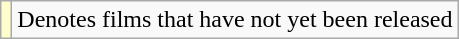<table class="wikitable sortable">
<tr>
<td style="background:#FFFFCC;"></td>
<td>Denotes films that have not yet been released</td>
</tr>
</table>
